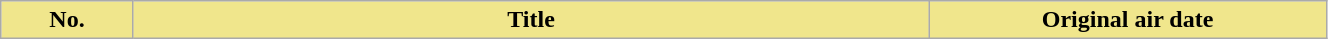<table class="wikitable plainrowheaders" style="width:70%;">
<tr>
<th style="background: #F0E68C;width:10%;">No.</th>
<th style="background: #F0E68C;width:60%;">Title</th>
<th style="background: #F0E68C;width:30%;">Original air date<br>


</th>
</tr>
</table>
